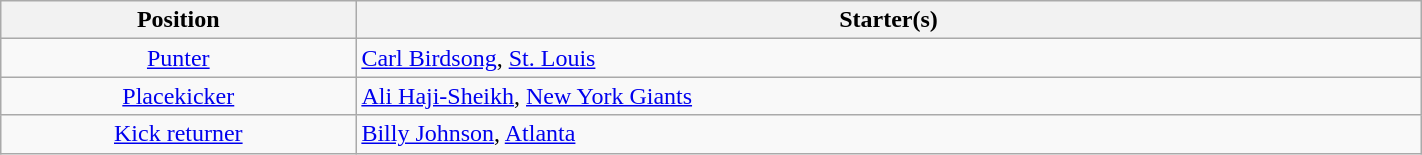<table class="wikitable" width=75%>
<tr>
<th width=10%>Position</th>
<th width=30%>Starter(s)</th>
</tr>
<tr>
<td align=center><a href='#'>Punter</a></td>
<td> <a href='#'>Carl Birdsong</a>, <a href='#'>St. Louis</a></td>
</tr>
<tr>
<td align=center><a href='#'>Placekicker</a></td>
<td> <a href='#'>Ali Haji-Sheikh</a>, <a href='#'>New York Giants</a></td>
</tr>
<tr>
<td align=center><a href='#'>Kick returner</a></td>
<td> <a href='#'>Billy Johnson</a>, <a href='#'>Atlanta</a></td>
</tr>
</table>
